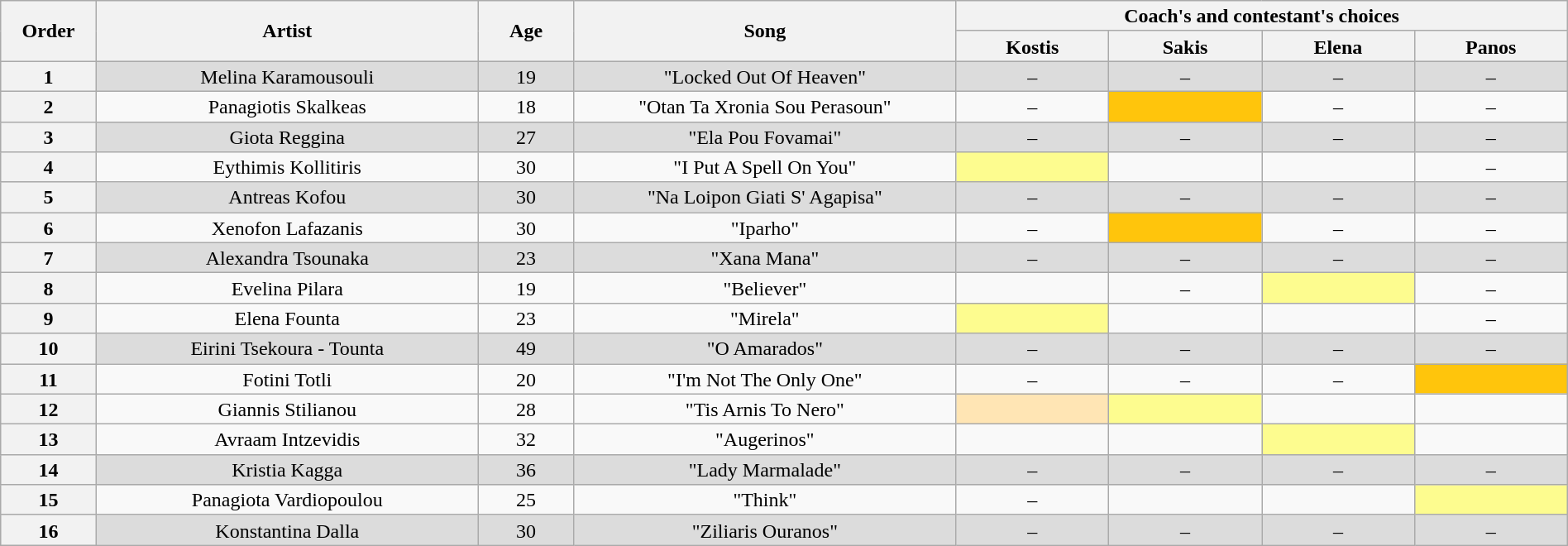<table class="wikitable" style="text-align:center; line-height:17px; width:100%;">
<tr>
<th scope="col" rowspan="2" width="05%">Order</th>
<th scope="col" rowspan="2" width="20%">Artist</th>
<th scope="col" rowspan="2" width="05%">Age</th>
<th scope="col" rowspan="2" width="20%">Song</th>
<th scope="col" colspan="4" width="32%">Coach's and contestant's choices</th>
</tr>
<tr>
<th width="08%">Kostis</th>
<th width="08%">Sakis</th>
<th width="08%">Elena</th>
<th width="08%">Panos</th>
</tr>
<tr style="background: #DCDCDC;" |>
<th>1</th>
<td>Melina Karamousouli</td>
<td>19</td>
<td>"Locked Out Of Heaven"</td>
<td>–</td>
<td>–</td>
<td>–</td>
<td>–</td>
</tr>
<tr>
<th>2</th>
<td>Panagiotis Skalkeas</td>
<td>18</td>
<td>"Otan Ta Xronia Sou Perasoun"</td>
<td>–</td>
<td style="background: #FFC50C;"></td>
<td>–</td>
<td>–</td>
</tr>
<tr style="background: #DCDCDC;" |>
<th>3</th>
<td>Giota Reggina</td>
<td>27</td>
<td>"Ela Pou Fovamai"</td>
<td>–</td>
<td>–</td>
<td>–</td>
<td>–</td>
</tr>
<tr>
<th>4</th>
<td>Eythimis Kollitiris</td>
<td>30</td>
<td>"I Put A Spell On You"</td>
<td style="background: #fdfc8f;"></td>
<td></td>
<td></td>
<td>–</td>
</tr>
<tr style="background: #DCDCDC;" |>
<th>5</th>
<td>Antreas Kofou</td>
<td>30</td>
<td>"Na Loipon Giati S' Agapisa"</td>
<td>–</td>
<td>–</td>
<td>–</td>
<td>–</td>
</tr>
<tr>
<th>6</th>
<td>Xenofon Lafazanis</td>
<td>30</td>
<td>"Iparho"</td>
<td>–</td>
<td style="background: #FFC50C;"></td>
<td>–</td>
<td>–</td>
</tr>
<tr style="background: #DCDCDC;" |>
<th>7</th>
<td>Alexandra Tsounaka</td>
<td>23</td>
<td>"Xana Mana"</td>
<td>–</td>
<td>–</td>
<td>–</td>
<td>–</td>
</tr>
<tr>
<th>8</th>
<td>Evelina Pilara</td>
<td>19</td>
<td>"Believer"</td>
<td></td>
<td>–</td>
<td style="background: #fdfc8f;"></td>
<td>–</td>
</tr>
<tr>
<th>9</th>
<td>Elena Founta</td>
<td>23</td>
<td>"Mirela"</td>
<td style="background: #fdfc8f;"></td>
<td></td>
<td></td>
<td>–</td>
</tr>
<tr style="background: #DCDCDC;" |>
<th>10</th>
<td>Eirini Tsekoura - Tounta</td>
<td>49</td>
<td>"O Amarados"</td>
<td>–</td>
<td>–</td>
<td>–</td>
<td>–</td>
</tr>
<tr>
<th>11</th>
<td>Fotini Totli</td>
<td>20</td>
<td>"I'm Not The Only One"</td>
<td>–</td>
<td>–</td>
<td>–</td>
<td style="background: #FFC50C;"></td>
</tr>
<tr>
<th>12</th>
<td>Giannis Stilianou</td>
<td>28</td>
<td>"Tis Arnis To Nero"</td>
<td bgcolor="#ffe5b4"><strong></strong></td>
<td style="background: #fdfc8f;"></td>
<td></td>
<td></td>
</tr>
<tr>
<th>13</th>
<td>Avraam Intzevidis</td>
<td>32</td>
<td>"Augerinos"</td>
<td></td>
<td></td>
<td style="background: #fdfc8f;"></td>
<td></td>
</tr>
<tr style="background: #DCDCDC;" |>
<th>14</th>
<td>Kristia Kagga</td>
<td>36</td>
<td>"Lady Marmalade"</td>
<td>–</td>
<td>–</td>
<td>–</td>
<td>–</td>
</tr>
<tr>
<th>15</th>
<td>Panagiota Vardiopoulou</td>
<td>25</td>
<td>"Think"</td>
<td>–</td>
<td></td>
<td></td>
<td style="background: #fdfc8f;"></td>
</tr>
<tr style="background: #DCDCDC;" |>
<th>16</th>
<td>Konstantina Dalla</td>
<td>30</td>
<td>"Ziliaris Ouranos"</td>
<td>–</td>
<td>–</td>
<td>–</td>
<td>–</td>
</tr>
</table>
